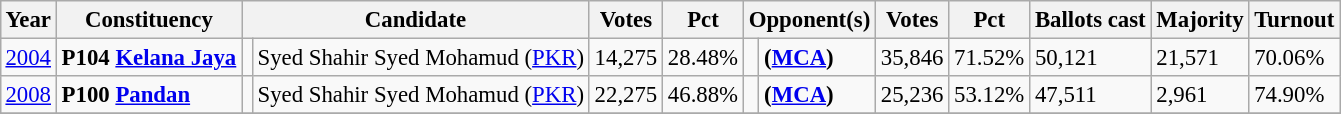<table class="wikitable" style="margin:0.5em ; font-size:95%">
<tr>
<th>Year</th>
<th>Constituency</th>
<th colspan=2>Candidate</th>
<th>Votes</th>
<th>Pct</th>
<th colspan=2>Opponent(s)</th>
<th>Votes</th>
<th>Pct</th>
<th>Ballots cast</th>
<th>Majority</th>
<th>Turnout</th>
</tr>
<tr>
<td><a href='#'>2004</a></td>
<td><strong>P104 <a href='#'>Kelana Jaya</a></strong></td>
<td></td>
<td>Syed Shahir Syed Mohamud (<a href='#'>PKR</a>)</td>
<td>14,275</td>
<td>28.48%</td>
<td></td>
<td><strong></strong> <strong>(<a href='#'>MCA</a>)</strong></td>
<td align=right>35,846</td>
<td>71.52%</td>
<td>50,121</td>
<td>21,571</td>
<td>70.06%</td>
</tr>
<tr>
<td><a href='#'>2008</a></td>
<td><strong>P100 <a href='#'>Pandan</a></strong></td>
<td></td>
<td>Syed Shahir Syed Mohamud (<a href='#'>PKR</a>)</td>
<td>22,275</td>
<td>46.88%</td>
<td></td>
<td><strong></strong> <strong>(<a href='#'>MCA</a>)</strong></td>
<td align=right>25,236</td>
<td>53.12%</td>
<td>47,511</td>
<td>2,961</td>
<td>74.90%</td>
</tr>
<tr>
</tr>
</table>
